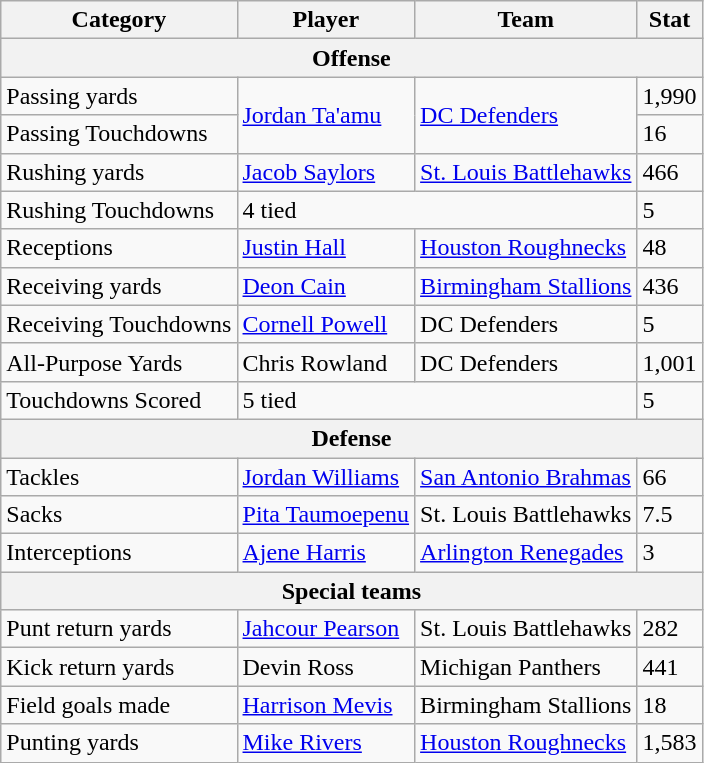<table class="wikitable">
<tr>
<th>Category</th>
<th>Player</th>
<th>Team</th>
<th>Stat</th>
</tr>
<tr>
<th colspan="4">Offense</th>
</tr>
<tr>
<td>Passing yards</td>
<td rowspan=2><a href='#'>Jordan Ta'amu</a></td>
<td rowspan=2><a href='#'>DC Defenders</a></td>
<td>1,990</td>
</tr>
<tr>
<td>Passing Touchdowns</td>
<td>16</td>
</tr>
<tr>
<td>Rushing yards</td>
<td><a href='#'>Jacob Saylors</a></td>
<td><a href='#'>St. Louis Battlehawks</a></td>
<td>466</td>
</tr>
<tr>
<td>Rushing Touchdowns</td>
<td colspan="2">4 tied</td>
<td>5</td>
</tr>
<tr>
<td>Receptions</td>
<td><a href='#'>Justin Hall</a></td>
<td><a href='#'>Houston Roughnecks</a></td>
<td>48</td>
</tr>
<tr>
<td>Receiving yards</td>
<td><a href='#'>Deon Cain</a></td>
<td><a href='#'>Birmingham Stallions</a></td>
<td>436</td>
</tr>
<tr>
<td>Receiving Touchdowns</td>
<td><a href='#'>Cornell Powell</a></td>
<td>DC Defenders</td>
<td>5</td>
</tr>
<tr>
<td>All-Purpose Yards</td>
<td>Chris Rowland</td>
<td>DC Defenders</td>
<td>1,001</td>
</tr>
<tr>
<td>Touchdowns Scored</td>
<td colspan="2">5 tied</td>
<td>5</td>
</tr>
<tr>
<th colspan="4">Defense</th>
</tr>
<tr>
<td>Tackles</td>
<td><a href='#'>Jordan Williams</a></td>
<td><a href='#'>San Antonio Brahmas</a></td>
<td>66</td>
</tr>
<tr>
<td>Sacks</td>
<td><a href='#'>Pita Taumoepenu</a></td>
<td>St. Louis Battlehawks</td>
<td>7.5</td>
</tr>
<tr>
<td>Interceptions</td>
<td><a href='#'>Ajene Harris</a></td>
<td><a href='#'>Arlington Renegades</a></td>
<td>3</td>
</tr>
<tr>
<th colspan="4">Special teams</th>
</tr>
<tr>
<td>Punt return yards</td>
<td><a href='#'>Jahcour Pearson</a></td>
<td>St. Louis Battlehawks</td>
<td>282</td>
</tr>
<tr>
<td>Kick return yards</td>
<td>Devin Ross</td>
<td>Michigan Panthers</td>
<td>441</td>
</tr>
<tr>
<td>Field goals made</td>
<td><a href='#'>Harrison Mevis</a></td>
<td>Birmingham Stallions</td>
<td>18</td>
</tr>
<tr>
<td>Punting yards</td>
<td><a href='#'>Mike Rivers</a></td>
<td><a href='#'>Houston Roughnecks</a></td>
<td>1,583</td>
</tr>
</table>
